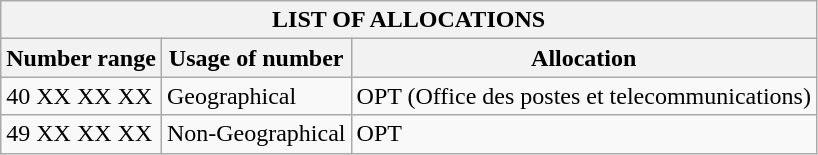<table class="wikitable" border=1>
<tr>
<th colspan="3">LIST OF ALLOCATIONS</th>
</tr>
<tr>
<th>Number range</th>
<th>Usage of number</th>
<th>Allocation</th>
</tr>
<tr>
<td>40 XX XX XX</td>
<td>Geographical</td>
<td>OPT (Office des postes et telecommunications)</td>
</tr>
<tr>
<td>49 XX XX XX</td>
<td>Non-Geographical</td>
<td>OPT</td>
</tr>
</table>
